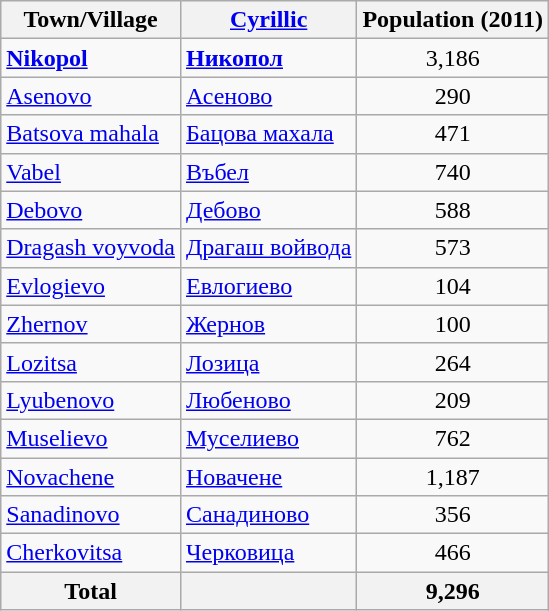<table class="wikitable sortable">
<tr>
<th>Town/Village</th>
<th><a href='#'>Cyrillic</a></th>
<th>Population (2011)</th>
</tr>
<tr>
<td><strong><a href='#'>Nikopol</a></strong></td>
<td><strong><a href='#'>Никопол</a></strong></td>
<td align="center">3,186</td>
</tr>
<tr>
<td><a href='#'>Asenovo</a></td>
<td><a href='#'>Асеново</a></td>
<td align="center">290</td>
</tr>
<tr>
<td><a href='#'>Batsova mahala</a></td>
<td><a href='#'>Бацова махала</a></td>
<td align="center">471</td>
</tr>
<tr>
<td><a href='#'>Vabel</a></td>
<td><a href='#'>Въбел</a></td>
<td align="center">740</td>
</tr>
<tr>
<td><a href='#'>Debovo</a></td>
<td><a href='#'>Дебово</a></td>
<td align="center">588</td>
</tr>
<tr>
<td><a href='#'>Dragash voyvoda</a></td>
<td><a href='#'>Драгаш войвода</a></td>
<td align="center">573</td>
</tr>
<tr>
<td><a href='#'>Evlogievo</a></td>
<td><a href='#'>Евлогиево</a></td>
<td align="center">104</td>
</tr>
<tr>
<td><a href='#'>Zhernov</a></td>
<td><a href='#'>Жернов</a></td>
<td align="center">100</td>
</tr>
<tr>
<td><a href='#'>Lozitsa</a></td>
<td><a href='#'>Лозица</a></td>
<td align="center">264</td>
</tr>
<tr>
<td><a href='#'>Lyubenovo</a></td>
<td><a href='#'>Любеново</a></td>
<td align="center">209</td>
</tr>
<tr>
<td><a href='#'>Muselievo</a></td>
<td><a href='#'>Муселиево</a></td>
<td align="center">762</td>
</tr>
<tr>
<td><a href='#'>Novachene</a></td>
<td><a href='#'>Новачене</a></td>
<td align="center">1,187</td>
</tr>
<tr>
<td><a href='#'>Sanadinovo</a></td>
<td><a href='#'>Санадиново</a></td>
<td align="center">356</td>
</tr>
<tr>
<td><a href='#'>Cherkovitsa</a></td>
<td><a href='#'>Черковица</a></td>
<td align="center">466</td>
</tr>
<tr>
<th>Total</th>
<th></th>
<th align="center">9,296</th>
</tr>
</table>
